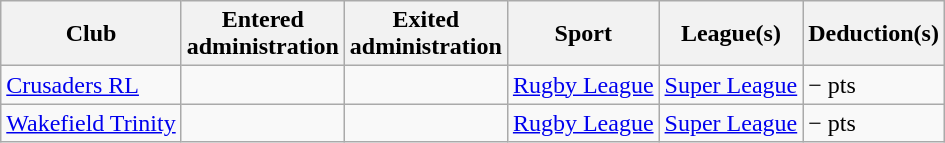<table class="wikitable sortable">
<tr>
<th>Club</th>
<th>Entered<br>administration</th>
<th>Exited<br>administration</th>
<th>Sport</th>
<th>League(s)</th>
<th>Deduction(s)</th>
</tr>
<tr>
<td><a href='#'>Crusaders RL</a></td>
<td></td>
<td></td>
<td><a href='#'>Rugby League</a></td>
<td><a href='#'>Super League</a></td>
<td>− pts</td>
</tr>
<tr>
<td><a href='#'>Wakefield Trinity</a></td>
<td></td>
<td></td>
<td><a href='#'>Rugby League</a></td>
<td><a href='#'>Super League</a></td>
<td>− pts</td>
</tr>
</table>
